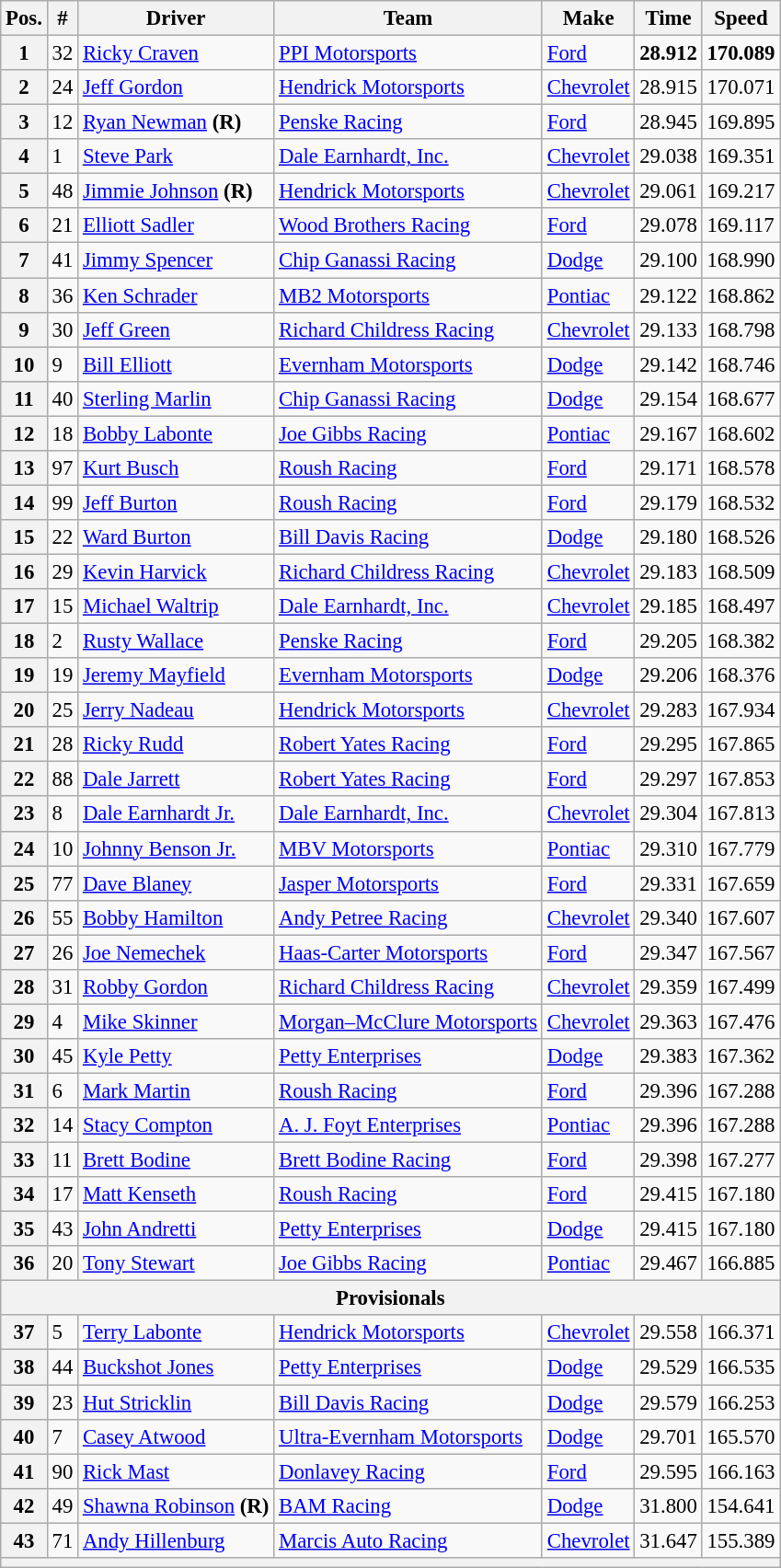<table class="wikitable" style="font-size:95%">
<tr>
<th>Pos.</th>
<th>#</th>
<th>Driver</th>
<th>Team</th>
<th>Make</th>
<th>Time</th>
<th>Speed</th>
</tr>
<tr>
<th>1</th>
<td>32</td>
<td><a href='#'>Ricky Craven</a></td>
<td><a href='#'>PPI Motorsports</a></td>
<td><a href='#'>Ford</a></td>
<td><strong>28.912</strong></td>
<td><strong>170.089</strong></td>
</tr>
<tr>
<th>2</th>
<td>24</td>
<td><a href='#'>Jeff Gordon</a></td>
<td><a href='#'>Hendrick Motorsports</a></td>
<td><a href='#'>Chevrolet</a></td>
<td>28.915</td>
<td>170.071</td>
</tr>
<tr>
<th>3</th>
<td>12</td>
<td><a href='#'>Ryan Newman</a> <strong>(R)</strong></td>
<td><a href='#'>Penske Racing</a></td>
<td><a href='#'>Ford</a></td>
<td>28.945</td>
<td>169.895</td>
</tr>
<tr>
<th>4</th>
<td>1</td>
<td><a href='#'>Steve Park</a></td>
<td><a href='#'>Dale Earnhardt, Inc.</a></td>
<td><a href='#'>Chevrolet</a></td>
<td>29.038</td>
<td>169.351</td>
</tr>
<tr>
<th>5</th>
<td>48</td>
<td><a href='#'>Jimmie Johnson</a> <strong>(R)</strong></td>
<td><a href='#'>Hendrick Motorsports</a></td>
<td><a href='#'>Chevrolet</a></td>
<td>29.061</td>
<td>169.217</td>
</tr>
<tr>
<th>6</th>
<td>21</td>
<td><a href='#'>Elliott Sadler</a></td>
<td><a href='#'>Wood Brothers Racing</a></td>
<td><a href='#'>Ford</a></td>
<td>29.078</td>
<td>169.117</td>
</tr>
<tr>
<th>7</th>
<td>41</td>
<td><a href='#'>Jimmy Spencer</a></td>
<td><a href='#'>Chip Ganassi Racing</a></td>
<td><a href='#'>Dodge</a></td>
<td>29.100</td>
<td>168.990</td>
</tr>
<tr>
<th>8</th>
<td>36</td>
<td><a href='#'>Ken Schrader</a></td>
<td><a href='#'>MB2 Motorsports</a></td>
<td><a href='#'>Pontiac</a></td>
<td>29.122</td>
<td>168.862</td>
</tr>
<tr>
<th>9</th>
<td>30</td>
<td><a href='#'>Jeff Green</a></td>
<td><a href='#'>Richard Childress Racing</a></td>
<td><a href='#'>Chevrolet</a></td>
<td>29.133</td>
<td>168.798</td>
</tr>
<tr>
<th>10</th>
<td>9</td>
<td><a href='#'>Bill Elliott</a></td>
<td><a href='#'>Evernham Motorsports</a></td>
<td><a href='#'>Dodge</a></td>
<td>29.142</td>
<td>168.746</td>
</tr>
<tr>
<th>11</th>
<td>40</td>
<td><a href='#'>Sterling Marlin</a></td>
<td><a href='#'>Chip Ganassi Racing</a></td>
<td><a href='#'>Dodge</a></td>
<td>29.154</td>
<td>168.677</td>
</tr>
<tr>
<th>12</th>
<td>18</td>
<td><a href='#'>Bobby Labonte</a></td>
<td><a href='#'>Joe Gibbs Racing</a></td>
<td><a href='#'>Pontiac</a></td>
<td>29.167</td>
<td>168.602</td>
</tr>
<tr>
<th>13</th>
<td>97</td>
<td><a href='#'>Kurt Busch</a></td>
<td><a href='#'>Roush Racing</a></td>
<td><a href='#'>Ford</a></td>
<td>29.171</td>
<td>168.578</td>
</tr>
<tr>
<th>14</th>
<td>99</td>
<td><a href='#'>Jeff Burton</a></td>
<td><a href='#'>Roush Racing</a></td>
<td><a href='#'>Ford</a></td>
<td>29.179</td>
<td>168.532</td>
</tr>
<tr>
<th>15</th>
<td>22</td>
<td><a href='#'>Ward Burton</a></td>
<td><a href='#'>Bill Davis Racing</a></td>
<td><a href='#'>Dodge</a></td>
<td>29.180</td>
<td>168.526</td>
</tr>
<tr>
<th>16</th>
<td>29</td>
<td><a href='#'>Kevin Harvick</a></td>
<td><a href='#'>Richard Childress Racing</a></td>
<td><a href='#'>Chevrolet</a></td>
<td>29.183</td>
<td>168.509</td>
</tr>
<tr>
<th>17</th>
<td>15</td>
<td><a href='#'>Michael Waltrip</a></td>
<td><a href='#'>Dale Earnhardt, Inc.</a></td>
<td><a href='#'>Chevrolet</a></td>
<td>29.185</td>
<td>168.497</td>
</tr>
<tr>
<th>18</th>
<td>2</td>
<td><a href='#'>Rusty Wallace</a></td>
<td><a href='#'>Penske Racing</a></td>
<td><a href='#'>Ford</a></td>
<td>29.205</td>
<td>168.382</td>
</tr>
<tr>
<th>19</th>
<td>19</td>
<td><a href='#'>Jeremy Mayfield</a></td>
<td><a href='#'>Evernham Motorsports</a></td>
<td><a href='#'>Dodge</a></td>
<td>29.206</td>
<td>168.376</td>
</tr>
<tr>
<th>20</th>
<td>25</td>
<td><a href='#'>Jerry Nadeau</a></td>
<td><a href='#'>Hendrick Motorsports</a></td>
<td><a href='#'>Chevrolet</a></td>
<td>29.283</td>
<td>167.934</td>
</tr>
<tr>
<th>21</th>
<td>28</td>
<td><a href='#'>Ricky Rudd</a></td>
<td><a href='#'>Robert Yates Racing</a></td>
<td><a href='#'>Ford</a></td>
<td>29.295</td>
<td>167.865</td>
</tr>
<tr>
<th>22</th>
<td>88</td>
<td><a href='#'>Dale Jarrett</a></td>
<td><a href='#'>Robert Yates Racing</a></td>
<td><a href='#'>Ford</a></td>
<td>29.297</td>
<td>167.853</td>
</tr>
<tr>
<th>23</th>
<td>8</td>
<td><a href='#'>Dale Earnhardt Jr.</a></td>
<td><a href='#'>Dale Earnhardt, Inc.</a></td>
<td><a href='#'>Chevrolet</a></td>
<td>29.304</td>
<td>167.813</td>
</tr>
<tr>
<th>24</th>
<td>10</td>
<td><a href='#'>Johnny Benson Jr.</a></td>
<td><a href='#'>MBV Motorsports</a></td>
<td><a href='#'>Pontiac</a></td>
<td>29.310</td>
<td>167.779</td>
</tr>
<tr>
<th>25</th>
<td>77</td>
<td><a href='#'>Dave Blaney</a></td>
<td><a href='#'>Jasper Motorsports</a></td>
<td><a href='#'>Ford</a></td>
<td>29.331</td>
<td>167.659</td>
</tr>
<tr>
<th>26</th>
<td>55</td>
<td><a href='#'>Bobby Hamilton</a></td>
<td><a href='#'>Andy Petree Racing</a></td>
<td><a href='#'>Chevrolet</a></td>
<td>29.340</td>
<td>167.607</td>
</tr>
<tr>
<th>27</th>
<td>26</td>
<td><a href='#'>Joe Nemechek</a></td>
<td><a href='#'>Haas-Carter Motorsports</a></td>
<td><a href='#'>Ford</a></td>
<td>29.347</td>
<td>167.567</td>
</tr>
<tr>
<th>28</th>
<td>31</td>
<td><a href='#'>Robby Gordon</a></td>
<td><a href='#'>Richard Childress Racing</a></td>
<td><a href='#'>Chevrolet</a></td>
<td>29.359</td>
<td>167.499</td>
</tr>
<tr>
<th>29</th>
<td>4</td>
<td><a href='#'>Mike Skinner</a></td>
<td><a href='#'>Morgan–McClure Motorsports</a></td>
<td><a href='#'>Chevrolet</a></td>
<td>29.363</td>
<td>167.476</td>
</tr>
<tr>
<th>30</th>
<td>45</td>
<td><a href='#'>Kyle Petty</a></td>
<td><a href='#'>Petty Enterprises</a></td>
<td><a href='#'>Dodge</a></td>
<td>29.383</td>
<td>167.362</td>
</tr>
<tr>
<th>31</th>
<td>6</td>
<td><a href='#'>Mark Martin</a></td>
<td><a href='#'>Roush Racing</a></td>
<td><a href='#'>Ford</a></td>
<td>29.396</td>
<td>167.288</td>
</tr>
<tr>
<th>32</th>
<td>14</td>
<td><a href='#'>Stacy Compton</a></td>
<td><a href='#'>A. J. Foyt Enterprises</a></td>
<td><a href='#'>Pontiac</a></td>
<td>29.396</td>
<td>167.288</td>
</tr>
<tr>
<th>33</th>
<td>11</td>
<td><a href='#'>Brett Bodine</a></td>
<td><a href='#'>Brett Bodine Racing</a></td>
<td><a href='#'>Ford</a></td>
<td>29.398</td>
<td>167.277</td>
</tr>
<tr>
<th>34</th>
<td>17</td>
<td><a href='#'>Matt Kenseth</a></td>
<td><a href='#'>Roush Racing</a></td>
<td><a href='#'>Ford</a></td>
<td>29.415</td>
<td>167.180</td>
</tr>
<tr>
<th>35</th>
<td>43</td>
<td><a href='#'>John Andretti</a></td>
<td><a href='#'>Petty Enterprises</a></td>
<td><a href='#'>Dodge</a></td>
<td>29.415</td>
<td>167.180</td>
</tr>
<tr>
<th>36</th>
<td>20</td>
<td><a href='#'>Tony Stewart</a></td>
<td><a href='#'>Joe Gibbs Racing</a></td>
<td><a href='#'>Pontiac</a></td>
<td>29.467</td>
<td>166.885</td>
</tr>
<tr>
<th colspan="7">Provisionals</th>
</tr>
<tr>
<th>37</th>
<td>5</td>
<td><a href='#'>Terry Labonte</a></td>
<td><a href='#'>Hendrick Motorsports</a></td>
<td><a href='#'>Chevrolet</a></td>
<td>29.558</td>
<td>166.371</td>
</tr>
<tr>
<th>38</th>
<td>44</td>
<td><a href='#'>Buckshot Jones</a></td>
<td><a href='#'>Petty Enterprises</a></td>
<td><a href='#'>Dodge</a></td>
<td>29.529</td>
<td>166.535</td>
</tr>
<tr>
<th>39</th>
<td>23</td>
<td><a href='#'>Hut Stricklin</a></td>
<td><a href='#'>Bill Davis Racing</a></td>
<td><a href='#'>Dodge</a></td>
<td>29.579</td>
<td>166.253</td>
</tr>
<tr>
<th>40</th>
<td>7</td>
<td><a href='#'>Casey Atwood</a></td>
<td><a href='#'>Ultra-Evernham Motorsports</a></td>
<td><a href='#'>Dodge</a></td>
<td>29.701</td>
<td>165.570</td>
</tr>
<tr>
<th>41</th>
<td>90</td>
<td><a href='#'>Rick Mast</a></td>
<td><a href='#'>Donlavey Racing</a></td>
<td><a href='#'>Ford</a></td>
<td>29.595</td>
<td>166.163</td>
</tr>
<tr>
<th>42</th>
<td>49</td>
<td><a href='#'>Shawna Robinson</a> <strong>(R)</strong></td>
<td><a href='#'>BAM Racing</a></td>
<td><a href='#'>Dodge</a></td>
<td>31.800</td>
<td>154.641</td>
</tr>
<tr>
<th>43</th>
<td>71</td>
<td><a href='#'>Andy Hillenburg</a></td>
<td><a href='#'>Marcis Auto Racing</a></td>
<td><a href='#'>Chevrolet</a></td>
<td>31.647</td>
<td>155.389</td>
</tr>
<tr>
<th colspan="7"></th>
</tr>
</table>
